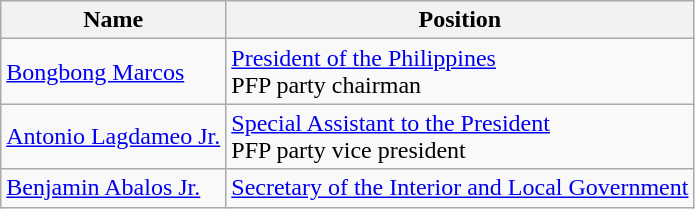<table class="wikitable">
<tr>
<th>Name</th>
<th>Position</th>
</tr>
<tr>
<td><a href='#'>Bongbong Marcos</a></td>
<td><a href='#'>President of the Philippines</a><br>PFP party chairman</td>
</tr>
<tr>
<td><a href='#'>Antonio Lagdameo Jr.</a></td>
<td><a href='#'>Special Assistant to the President</a><br>PFP party vice president</td>
</tr>
<tr>
<td><a href='#'>Benjamin Abalos Jr.</a></td>
<td><a href='#'>Secretary of the Interior and Local Government</a></td>
</tr>
</table>
